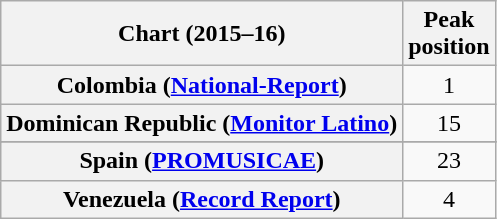<table class="wikitable sortable plainrowheaders" style="text-align:center;">
<tr>
<th scope="col">Chart (2015–16)</th>
<th scope="col">Peak<br>position</th>
</tr>
<tr>
<th scope="row">Colombia (<a href='#'>National-Report</a>)</th>
<td>1</td>
</tr>
<tr>
<th scope="row">Dominican Republic (<a href='#'>Monitor Latino</a>)</th>
<td>15</td>
</tr>
<tr>
</tr>
<tr>
</tr>
<tr>
</tr>
<tr>
</tr>
<tr>
<th scope="row">Spain (<a href='#'>PROMUSICAE</a>)</th>
<td>23</td>
</tr>
<tr>
<th scope="row">Venezuela (<a href='#'>Record Report</a>)</th>
<td>4</td>
</tr>
</table>
